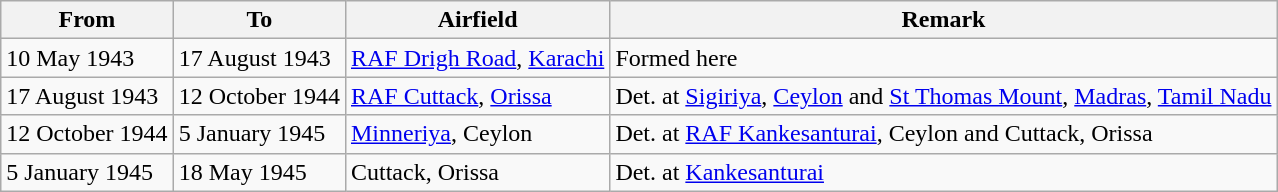<table class="wikitable">
<tr>
<th>From</th>
<th>To</th>
<th>Airfield</th>
<th>Remark</th>
</tr>
<tr>
<td>10 May 1943</td>
<td>17 August 1943</td>
<td><a href='#'>RAF Drigh Road</a>, <a href='#'>Karachi</a></td>
<td>Formed here</td>
</tr>
<tr>
<td>17 August 1943</td>
<td>12 October 1944</td>
<td><a href='#'>RAF Cuttack</a>, <a href='#'>Orissa</a></td>
<td>Det. at <a href='#'>Sigiriya</a>, <a href='#'>Ceylon</a> and <a href='#'>St Thomas Mount</a>, <a href='#'>Madras</a>, <a href='#'>Tamil Nadu</a></td>
</tr>
<tr>
<td>12 October 1944</td>
<td>5 January 1945</td>
<td><a href='#'>Minneriya</a>, Ceylon</td>
<td>Det. at <a href='#'>RAF Kankesanturai</a>, Ceylon and Cuttack, Orissa</td>
</tr>
<tr>
<td>5 January 1945</td>
<td>18 May 1945</td>
<td>Cuttack, Orissa</td>
<td>Det. at <a href='#'>Kankesanturai</a></td>
</tr>
</table>
